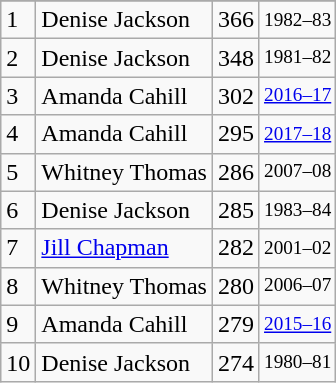<table class="wikitable">
<tr>
</tr>
<tr>
<td>1</td>
<td>Denise Jackson</td>
<td>366</td>
<td style="font-size:80%;">1982–83</td>
</tr>
<tr>
<td>2</td>
<td>Denise Jackson</td>
<td>348</td>
<td style="font-size:80%;">1981–82</td>
</tr>
<tr>
<td>3</td>
<td>Amanda Cahill</td>
<td>302</td>
<td style="font-size:80%;"><a href='#'>2016–17</a></td>
</tr>
<tr>
<td>4</td>
<td>Amanda Cahill</td>
<td>295</td>
<td style="font-size:80%;"><a href='#'>2017–18</a></td>
</tr>
<tr>
<td>5</td>
<td>Whitney Thomas</td>
<td>286</td>
<td style="font-size:80%;">2007–08</td>
</tr>
<tr>
<td>6</td>
<td>Denise Jackson</td>
<td>285</td>
<td style="font-size:80%;">1983–84</td>
</tr>
<tr>
<td>7</td>
<td><a href='#'>Jill Chapman</a></td>
<td>282</td>
<td style="font-size:80%;">2001–02</td>
</tr>
<tr>
<td>8</td>
<td>Whitney Thomas</td>
<td>280</td>
<td style="font-size:80%;">2006–07</td>
</tr>
<tr>
<td>9</td>
<td>Amanda Cahill</td>
<td>279</td>
<td style="font-size:80%;"><a href='#'>2015–16</a></td>
</tr>
<tr>
<td>10</td>
<td>Denise Jackson</td>
<td>274</td>
<td style="font-size:80%;">1980–81</td>
</tr>
</table>
